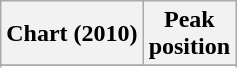<table class="wikitable sortable plainrowheaders" style="text-align:center">
<tr>
<th scope="col">Chart (2010)</th>
<th scope="col">Peak<br>position</th>
</tr>
<tr>
</tr>
<tr>
</tr>
<tr>
</tr>
<tr>
</tr>
<tr>
</tr>
<tr>
</tr>
<tr>
</tr>
</table>
